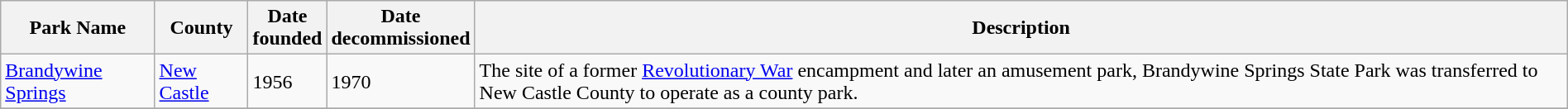<table class="wikitable sortable" style="width:100%">
<tr>
<th style="width:*;" scope="col">Park Name</th>
<th style="width:*;" scope="col">County</th>
<th style="width:*;" scope="col">Date <br>founded</th>
<th style="width:*;" scope="col">Date <br>decommissioned</th>
<th style="width:*;" class="unsortable" scope="col">Description</th>
</tr>
<tr>
<td><a href='#'>Brandywine Springs</a></td>
<td><a href='#'>New Castle</a></td>
<td>1956</td>
<td>1970</td>
<td>The site of a former <a href='#'>Revolutionary War</a> encampment and later an amusement park, Brandywine Springs State Park was transferred to New Castle County to operate as a county park.</td>
</tr>
<tr>
</tr>
</table>
